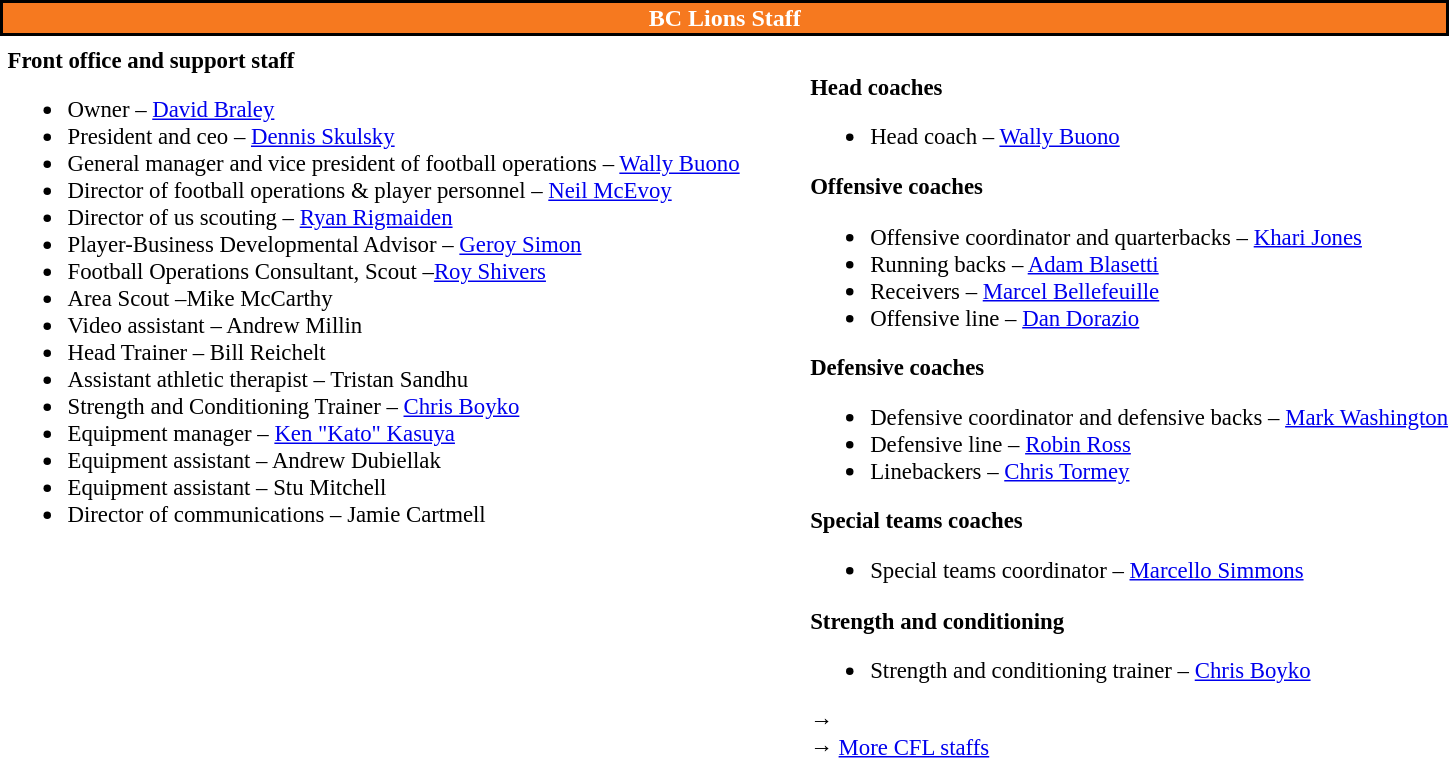<table class="toccolours" style="text-align: left;">
<tr>
<th colspan="7" style="text-align:center; background-color: #F6791F; border:2px solid black;color:white;text-align:center;">BC Lions Staff</th>
</tr>
<tr>
<td colspan=7 style="text-align:right;"></td>
</tr>
<tr>
<td style="vertical-align:top;"></td>
<td style="font-size: 95%;vertical-align:top;"><strong>Front office and support staff</strong><br><ul><li>Owner – <a href='#'>David Braley</a></li><li>President and ceo – <a href='#'>Dennis Skulsky</a></li><li>General manager and vice president of football operations – <a href='#'>Wally Buono</a></li><li>Director of football operations & player personnel – <a href='#'>Neil McEvoy</a></li><li>Director of us scouting – <a href='#'>Ryan Rigmaiden</a></li><li>Player-Business Developmental Advisor – <a href='#'>Geroy Simon</a></li><li>Football Operations Consultant, Scout –<a href='#'>Roy Shivers</a></li><li>Area Scout –Mike McCarthy</li><li>Video assistant – Andrew Millin</li><li>Head Trainer – Bill Reichelt</li><li>Assistant athletic therapist – Tristan Sandhu</li><li>Strength and Conditioning Trainer – <a href='#'>Chris Boyko</a></li><li>Equipment manager – <a href='#'>Ken "Kato" Kasuya</a></li><li>Equipment assistant – Andrew Dubiellak</li><li>Equipment assistant – Stu Mitchell</li><li>Director of communications – Jamie Cartmell</li></ul></td>
<td width="35"> </td>
<td style="vertical-align:top;"></td>
<td style="font-size: 95%;vertical-align:top;"><br><strong>Head coaches</strong><ul><li>Head coach – <a href='#'>Wally Buono</a></li></ul><strong>Offensive coaches</strong><ul><li>Offensive coordinator and quarterbacks – <a href='#'>Khari Jones</a></li><li>Running backs – <a href='#'>Adam Blasetti</a></li><li>Receivers – <a href='#'>Marcel Bellefeuille</a></li><li>Offensive line – <a href='#'>Dan Dorazio</a></li></ul><strong>Defensive coaches</strong><ul><li>Defensive coordinator and defensive backs – <a href='#'>Mark Washington</a></li><li>Defensive line – <a href='#'>Robin Ross</a></li><li>Linebackers – <a href='#'>Chris Tormey</a></li></ul><strong>Special teams coaches</strong><ul><li>Special teams coordinator – <a href='#'>Marcello Simmons</a></li></ul><strong>Strength and conditioning</strong><ul><li>Strength and conditioning trainer – <a href='#'>Chris Boyko</a></li></ul>→ <span></span><br>
→ <a href='#'>More CFL staffs</a></td>
</tr>
</table>
